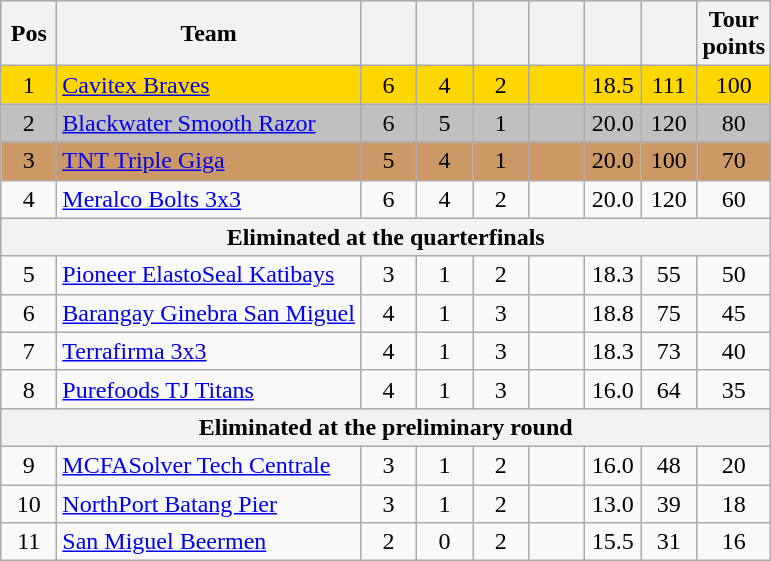<table class="wikitable" style="text-align:center">
<tr>
<th width=30>Pos</th>
<th width=180>Team</th>
<th width=30></th>
<th width=30></th>
<th width=30></th>
<th width=30></th>
<th width=30></th>
<th width=30></th>
<th width=30>Tour points</th>
</tr>
<tr bgcolor=gold>
<td>1</td>
<td align=left><a href='#'>Cavitex Braves</a></td>
<td>6</td>
<td>4</td>
<td>2</td>
<td></td>
<td>18.5</td>
<td>111</td>
<td>100</td>
</tr>
<tr bgcolor=silver>
<td>2</td>
<td align=left><a href='#'>Blackwater Smooth Razor</a></td>
<td>6</td>
<td>5</td>
<td>1</td>
<td></td>
<td>20.0</td>
<td>120</td>
<td>80</td>
</tr>
<tr bgcolor=cc9966>
<td>3</td>
<td align=left><a href='#'>TNT Triple Giga</a></td>
<td>5</td>
<td>4</td>
<td>1</td>
<td></td>
<td>20.0</td>
<td>100</td>
<td>70</td>
</tr>
<tr>
<td>4</td>
<td align=left><a href='#'>Meralco Bolts 3x3</a></td>
<td>6</td>
<td>4</td>
<td>2</td>
<td></td>
<td>20.0</td>
<td>120</td>
<td>60</td>
</tr>
<tr>
<th colspan=9>Eliminated at the quarterfinals</th>
</tr>
<tr>
<td>5</td>
<td align=left><a href='#'>Pioneer ElastoSeal Katibays</a></td>
<td>3</td>
<td>1</td>
<td>2</td>
<td></td>
<td>18.3</td>
<td>55</td>
<td>50</td>
</tr>
<tr>
<td>6</td>
<td align=left nowrap><a href='#'>Barangay Ginebra San Miguel</a></td>
<td>4</td>
<td>1</td>
<td>3</td>
<td></td>
<td>18.8</td>
<td>75</td>
<td>45</td>
</tr>
<tr>
<td>7</td>
<td align=left><a href='#'>Terrafirma 3x3</a></td>
<td>4</td>
<td>1</td>
<td>3</td>
<td></td>
<td>18.3</td>
<td>73</td>
<td>40</td>
</tr>
<tr>
<td>8</td>
<td align=left><a href='#'>Purefoods TJ Titans</a></td>
<td>4</td>
<td>1</td>
<td>3</td>
<td></td>
<td>16.0</td>
<td>64</td>
<td>35</td>
</tr>
<tr>
<th colspan=9>Eliminated at the preliminary round</th>
</tr>
<tr>
<td>9</td>
<td align=left><a href='#'>MCFASolver Tech Centrale</a></td>
<td>3</td>
<td>1</td>
<td>2</td>
<td></td>
<td>16.0</td>
<td>48</td>
<td>20</td>
</tr>
<tr>
<td>10</td>
<td align=left><a href='#'>NorthPort Batang Pier</a></td>
<td>3</td>
<td>1</td>
<td>2</td>
<td></td>
<td>13.0</td>
<td>39</td>
<td>18</td>
</tr>
<tr>
<td>11</td>
<td align=left><a href='#'>San Miguel Beermen</a></td>
<td>2</td>
<td>0</td>
<td>2</td>
<td></td>
<td>15.5</td>
<td>31</td>
<td>16</td>
</tr>
</table>
